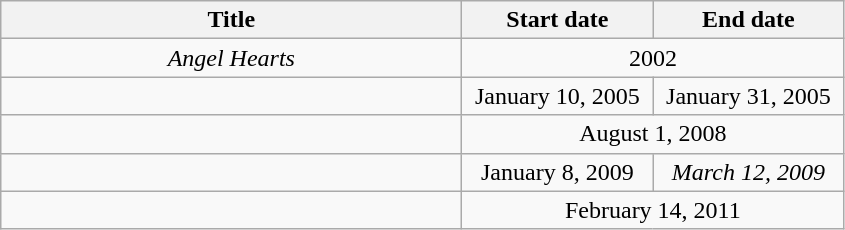<table class="wikitable" style="text-align:center" cellpadding="2">
<tr>
<th width=300>Title</th>
<th width=120>Start date</th>
<th width=120>End date</th>
</tr>
<tr>
<td><em>Angel Hearts</em></td>
<td colspan="2">2002</td>
</tr>
<tr>
<td></td>
<td>January 10, 2005</td>
<td>January 31, 2005</td>
</tr>
<tr>
<td></td>
<td colspan="2">August 1, 2008</td>
</tr>
<tr>
<td></td>
<td>January 8, 2009</td>
<td><em>March 12, 2009</em></td>
</tr>
<tr>
<td></td>
<td colspan="2">February 14, 2011</td>
</tr>
</table>
